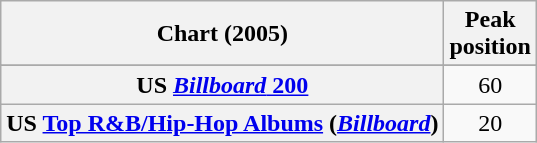<table class="wikitable sortable plainrowheaders" style="text-align:center">
<tr>
<th scope="col">Chart (2005)</th>
<th scope="col">Peak<br>position</th>
</tr>
<tr>
</tr>
<tr>
<th scope="row">US <a href='#'><em>Billboard</em> 200</a></th>
<td>60</td>
</tr>
<tr>
<th scope="row">US <a href='#'>Top R&B/Hip-Hop Albums</a> (<em><a href='#'>Billboard</a></em>)</th>
<td>20</td>
</tr>
</table>
